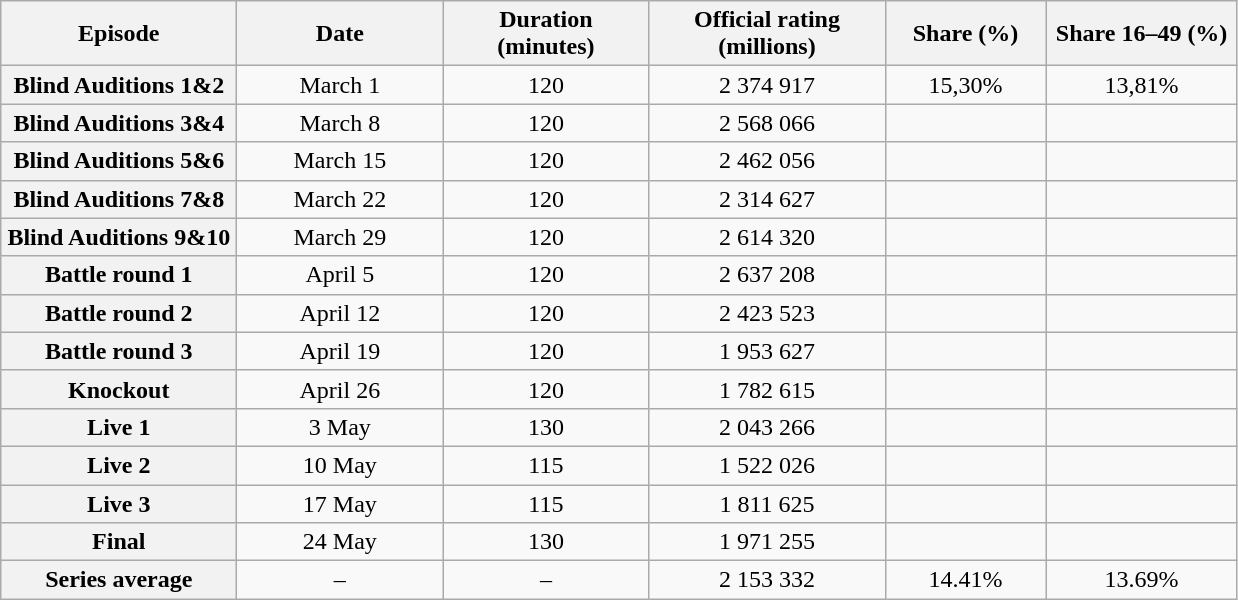<table class="wikitable sortable" style="text-align:center">
<tr>
<th scope="col" style="width:150px;">Episode</th>
<th scope="col" style="width:130px;">Date</th>
<th scope="col" style="width:130px;">Duration <br>(minutes)</th>
<th scope="col" style="width:150px;">Official rating<br>(millions)</th>
<th scope="col" style="width:100px;">Share (%)</th>
<th scope="col" style="width:120px;">Share 16–49 (%)</th>
</tr>
<tr>
<th scope="row">Blind Auditions 1&2</th>
<td>March 1</td>
<td>120</td>
<td>2 374 917</td>
<td>15,30%</td>
<td>13,81%</td>
</tr>
<tr>
<th scope="row">Blind Auditions 3&4</th>
<td>March 8</td>
<td>120</td>
<td>2 568 066</td>
<td></td>
<td></td>
</tr>
<tr>
<th scope="row">Blind Auditions 5&6</th>
<td>March 15</td>
<td>120</td>
<td>2 462 056</td>
<td></td>
<td></td>
</tr>
<tr>
<th scope="row">Blind Auditions 7&8</th>
<td>March 22</td>
<td>120</td>
<td>2 314 627</td>
<td></td>
<td></td>
</tr>
<tr>
<th scope="row">Blind Auditions 9&10</th>
<td>March 29</td>
<td>120</td>
<td>2 614 320</td>
<td></td>
<td></td>
</tr>
<tr>
<th scope="row">Battle round 1</th>
<td>April 5</td>
<td>120</td>
<td>2 637 208</td>
<td></td>
<td></td>
</tr>
<tr>
<th scope="row">Battle round 2</th>
<td>April 12</td>
<td>120</td>
<td>2 423 523</td>
<td></td>
<td></td>
</tr>
<tr>
<th scope="row">Battle round 3</th>
<td>April 19</td>
<td>120</td>
<td>1 953 627</td>
<td></td>
<td></td>
</tr>
<tr>
<th scope="row">Knockout</th>
<td>April 26</td>
<td>120</td>
<td>1 782 615</td>
<td></td>
<td></td>
</tr>
<tr>
<th scope="row">Live 1</th>
<td>3 May</td>
<td>130</td>
<td>2 043 266</td>
<td></td>
<td></td>
</tr>
<tr>
<th scope="row">Live 2</th>
<td>10 May</td>
<td>115</td>
<td>1 522 026</td>
<td></td>
<td></td>
</tr>
<tr>
<th scope="row">Live 3</th>
<td>17 May</td>
<td>115</td>
<td>1 811 625</td>
<td></td>
<td></td>
</tr>
<tr>
<th scope="row">Final</th>
<td>24 May</td>
<td>130</td>
<td>1 971 255</td>
<td></td>
<td></td>
</tr>
<tr>
<th scope="row">Series average</th>
<td>–</td>
<td>–</td>
<td>2 153 332</td>
<td>14.41%</td>
<td>13.69%</td>
</tr>
</table>
